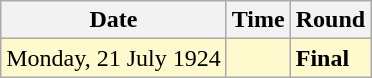<table class="wikitable">
<tr>
<th>Date</th>
<th>Time</th>
<th>Round</th>
</tr>
<tr style=background:lemonchiffon>
<td>Monday, 21 July 1924</td>
<td></td>
<td><strong>Final</strong></td>
</tr>
</table>
